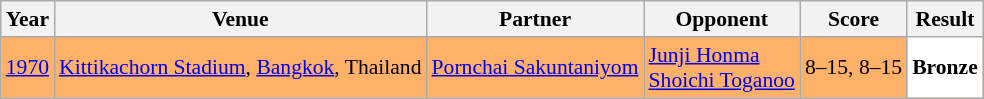<table class="sortable wikitable" style="font-size: 90%;">
<tr>
<th>Year</th>
<th>Venue</th>
<th>Partner</th>
<th>Opponent</th>
<th>Score</th>
<th>Result</th>
</tr>
<tr style="background:#FFB069">
<td align="center"><a href='#'>1970</a></td>
<td align="left"><a href='#'>Kittikachorn Stadium</a>, <a href='#'>Bangkok</a>, Thailand</td>
<td align="left"> <a href='#'>Pornchai Sakuntaniyom</a></td>
<td align="left"> <a href='#'>Junji Honma</a><br> <a href='#'>Shoichi Toganoo</a></td>
<td align="left">8–15, 8–15</td>
<td style="text-align:left; background:white"> <strong>Bronze</strong></td>
</tr>
</table>
